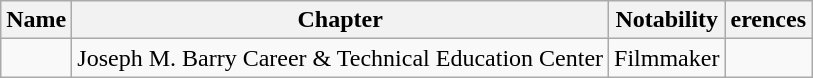<table class="wikitable sortable">
<tr>
<th>Name</th>
<th>Chapter</th>
<th class="unsortable">Notability</th>
<th class="unsortable">erences</th>
</tr>
<tr>
<td></td>
<td>Joseph M. Barry Career & Technical Education Center</td>
<td>Filmmaker</td>
<td></td>
</tr>
</table>
